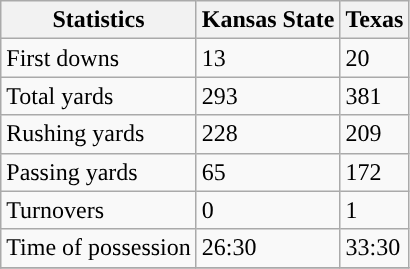<table class="wikitable" style="float: left;">
<tr>
<th>Statistics</th>
<th>Kansas State</th>
<th>Texas</th>
</tr>
<tr>
<td>First downs</td>
<td>13</td>
<td>20</td>
</tr>
<tr>
<td>Total yards</td>
<td>293</td>
<td>381</td>
</tr>
<tr>
<td>Rushing yards</td>
<td>228</td>
<td>209</td>
</tr>
<tr>
<td>Passing yards</td>
<td>65</td>
<td>172</td>
</tr>
<tr>
<td>Turnovers</td>
<td>0</td>
<td>1</td>
</tr>
<tr>
<td>Time of possession</td>
<td>26:30</td>
<td>33:30</td>
</tr>
<tr>
</tr>
</table>
